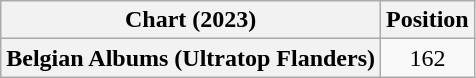<table class="wikitable plainrowheaders" style="text-align:center">
<tr>
<th scope="col">Chart (2023)</th>
<th scope="col">Position</th>
</tr>
<tr>
<th scope="row">Belgian Albums (Ultratop Flanders)</th>
<td>162</td>
</tr>
</table>
